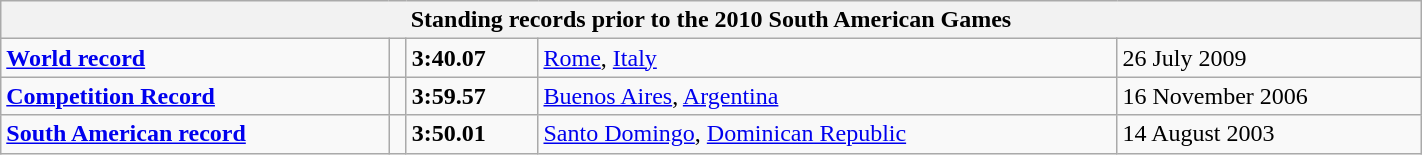<table class="wikitable" width=75%>
<tr>
<th colspan="5">Standing records prior to the 2010 South American Games</th>
</tr>
<tr>
<td><strong><a href='#'>World record</a></strong></td>
<td></td>
<td><strong>3:40.07</strong></td>
<td><a href='#'>Rome</a>, <a href='#'>Italy</a></td>
<td>26 July 2009</td>
</tr>
<tr>
<td><strong><a href='#'>Competition Record</a></strong></td>
<td></td>
<td><strong>3:59.57</strong></td>
<td><a href='#'>Buenos Aires</a>, <a href='#'>Argentina</a></td>
<td>16 November 2006</td>
</tr>
<tr>
<td><strong><a href='#'>South American record</a></strong></td>
<td></td>
<td><strong>3:50.01</strong></td>
<td><a href='#'>Santo Domingo</a>, <a href='#'>Dominican Republic</a></td>
<td>14 August 2003</td>
</tr>
</table>
